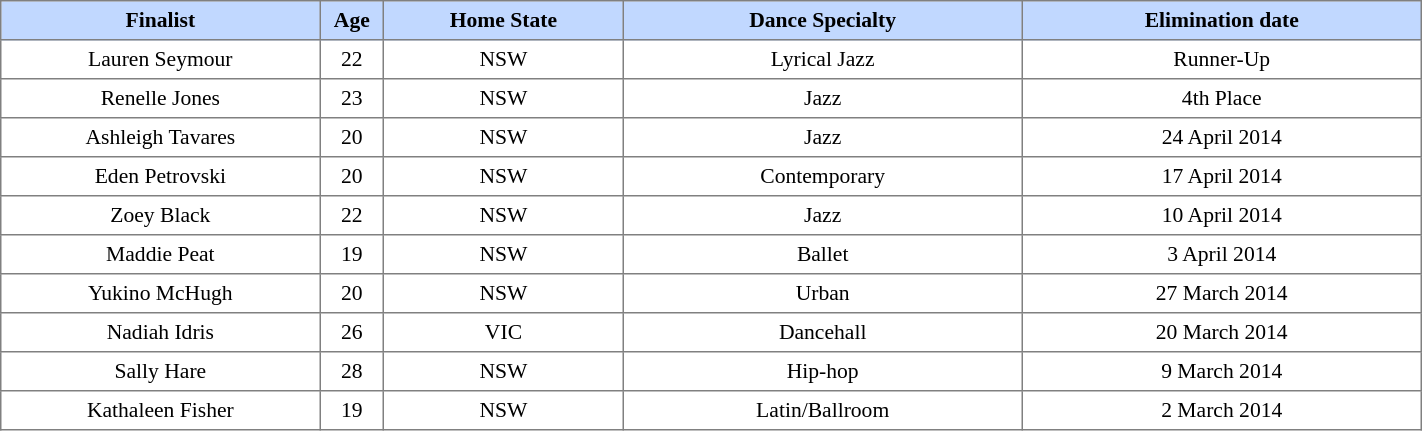<table border="1" cellpadding="4" cellspacing="0" style="text-align:center; font-size:90%; border-collapse:collapse;" width=75%>
<tr style="background:#C1D8FF;">
<th width=20%>Finalist</th>
<th width=4%; align=center>Age</th>
<th width=15%>Home State</th>
<th width=25%>Dance Specialty</th>
<th width=25%>Elimination date</th>
</tr>
<tr>
<td>Lauren Seymour</td>
<td>22</td>
<td>NSW</td>
<td>Lyrical Jazz</td>
<td>Runner-Up</td>
</tr>
<tr>
<td>Renelle Jones</td>
<td>23</td>
<td>NSW</td>
<td>Jazz</td>
<td>4th Place</td>
</tr>
<tr>
<td>Ashleigh Tavares</td>
<td>20</td>
<td>NSW</td>
<td>Jazz</td>
<td>24 April 2014</td>
</tr>
<tr>
<td>Eden Petrovski</td>
<td>20</td>
<td>NSW</td>
<td>Contemporary</td>
<td>17 April 2014</td>
</tr>
<tr>
<td>Zoey Black</td>
<td>22</td>
<td>NSW</td>
<td>Jazz</td>
<td>10 April 2014</td>
</tr>
<tr>
<td>Maddie Peat</td>
<td>19</td>
<td>NSW</td>
<td>Ballet</td>
<td>3 April 2014</td>
</tr>
<tr>
<td>Yukino McHugh</td>
<td>20</td>
<td>NSW</td>
<td>Urban</td>
<td>27 March 2014</td>
</tr>
<tr>
<td>Nadiah Idris</td>
<td>26</td>
<td>VIC</td>
<td>Dancehall</td>
<td>20 March 2014</td>
</tr>
<tr>
<td>Sally Hare</td>
<td>28</td>
<td>NSW</td>
<td>Hip-hop</td>
<td>9 March 2014</td>
</tr>
<tr>
<td>Kathaleen Fisher</td>
<td>19</td>
<td>NSW</td>
<td>Latin/Ballroom</td>
<td>2 March 2014</td>
</tr>
</table>
